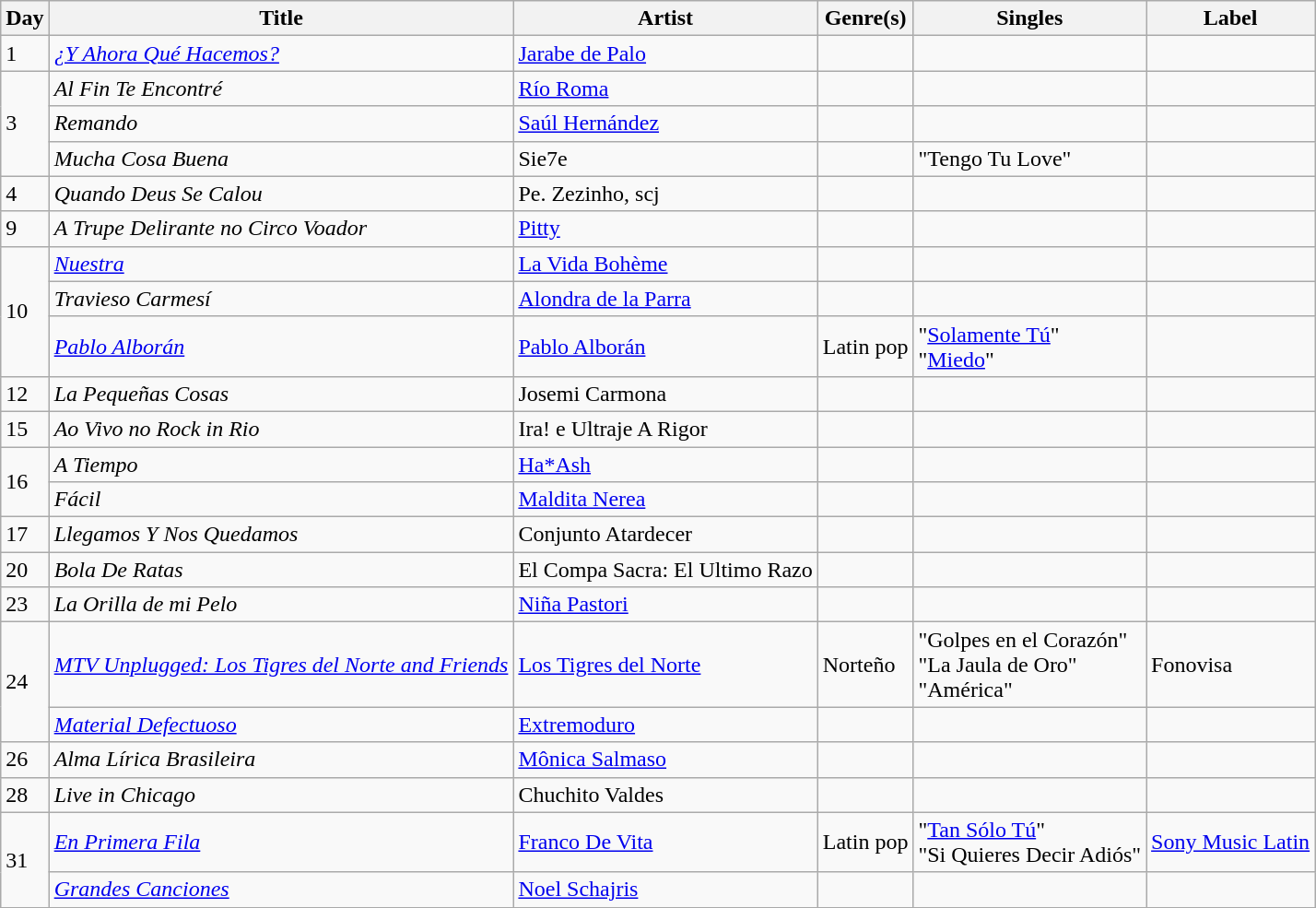<table class="wikitable sortable" style="text-align: left;">
<tr>
<th>Day</th>
<th>Title</th>
<th>Artist</th>
<th>Genre(s)</th>
<th>Singles</th>
<th>Label</th>
</tr>
<tr>
<td>1</td>
<td><em><a href='#'>¿Y Ahora Qué Hacemos?</a></em></td>
<td><a href='#'>Jarabe de Palo</a></td>
<td></td>
<td></td>
<td></td>
</tr>
<tr>
<td rowspan="3">3</td>
<td><em>Al Fin Te Encontré</em></td>
<td><a href='#'>Río Roma</a></td>
<td></td>
<td></td>
<td></td>
</tr>
<tr>
<td><em>Remando</em></td>
<td><a href='#'>Saúl Hernández</a></td>
<td></td>
<td></td>
<td></td>
</tr>
<tr>
<td><em>Mucha Cosa Buena</em></td>
<td>Sie7e</td>
<td></td>
<td>"Tengo Tu Love"</td>
<td></td>
</tr>
<tr>
<td>4</td>
<td><em>Quando Deus Se Calou</em></td>
<td>Pe. Zezinho, scj</td>
<td></td>
<td></td>
<td></td>
</tr>
<tr>
<td>9</td>
<td><em>A Trupe Delirante no Circo Voador</em></td>
<td><a href='#'>Pitty</a></td>
<td></td>
<td></td>
<td></td>
</tr>
<tr>
<td rowspan="3">10</td>
<td><em><a href='#'>Nuestra</a></em></td>
<td><a href='#'>La Vida Bohème</a></td>
<td></td>
<td></td>
<td></td>
</tr>
<tr>
<td><em>Travieso Carmesí</em></td>
<td><a href='#'>Alondra de la Parra</a></td>
<td></td>
<td></td>
<td></td>
</tr>
<tr>
<td><em><a href='#'>Pablo Alborán</a></em></td>
<td><a href='#'>Pablo Alborán</a></td>
<td>Latin pop</td>
<td>"<a href='#'>Solamente Tú</a>"<br>"<a href='#'>Miedo</a>"</td>
<td></td>
</tr>
<tr>
<td>12</td>
<td><em>La Pequeñas Cosas</em></td>
<td>Josemi Carmona</td>
<td></td>
<td></td>
<td></td>
</tr>
<tr>
<td>15</td>
<td><em>Ao Vivo no Rock in Rio</em></td>
<td>Ira! e Ultraje A Rigor</td>
<td></td>
<td></td>
<td></td>
</tr>
<tr>
<td rowspan="2">16</td>
<td><em>A Tiempo</em></td>
<td><a href='#'>Ha*Ash</a></td>
<td></td>
<td></td>
<td></td>
</tr>
<tr>
<td><em>Fácil</em></td>
<td><a href='#'>Maldita Nerea</a></td>
<td></td>
<td></td>
<td></td>
</tr>
<tr>
<td>17</td>
<td><em>Llegamos Y Nos Quedamos</em></td>
<td>Conjunto Atardecer</td>
<td></td>
<td></td>
<td></td>
</tr>
<tr>
<td>20</td>
<td><em>Bola De Ratas</em></td>
<td>El Compa Sacra: El Ultimo Razo</td>
<td></td>
<td></td>
<td></td>
</tr>
<tr>
<td>23</td>
<td><em>La Orilla de mi Pelo</em></td>
<td><a href='#'>Niña Pastori</a></td>
<td></td>
<td></td>
<td></td>
</tr>
<tr>
<td rowspan="2">24</td>
<td><em><a href='#'>MTV Unplugged: Los Tigres del Norte and Friends</a></em></td>
<td><a href='#'>Los Tigres del Norte</a></td>
<td>Norteño</td>
<td>"Golpes en el Corazón"<br>"La Jaula de Oro"<br>"América"</td>
<td>Fonovisa</td>
</tr>
<tr>
<td><em><a href='#'>Material Defectuoso</a></em></td>
<td><a href='#'>Extremoduro</a></td>
<td></td>
<td></td>
<td></td>
</tr>
<tr>
<td>26</td>
<td><em>Alma Lírica Brasileira</em></td>
<td><a href='#'>Mônica Salmaso</a></td>
<td></td>
<td></td>
<td></td>
</tr>
<tr>
<td>28</td>
<td><em>Live in Chicago</em></td>
<td>Chuchito Valdes</td>
<td></td>
<td></td>
<td></td>
</tr>
<tr>
<td rowspan="2">31</td>
<td><em><a href='#'>En Primera Fila</a></em></td>
<td><a href='#'>Franco De Vita</a></td>
<td>Latin pop</td>
<td>"<a href='#'>Tan Sólo Tú</a>"<br>"Si Quieres Decir Adiós"</td>
<td><a href='#'>Sony Music Latin</a></td>
</tr>
<tr>
<td><em><a href='#'>Grandes Canciones</a></em></td>
<td><a href='#'>Noel Schajris</a></td>
<td></td>
<td></td>
<td></td>
</tr>
<tr>
</tr>
</table>
